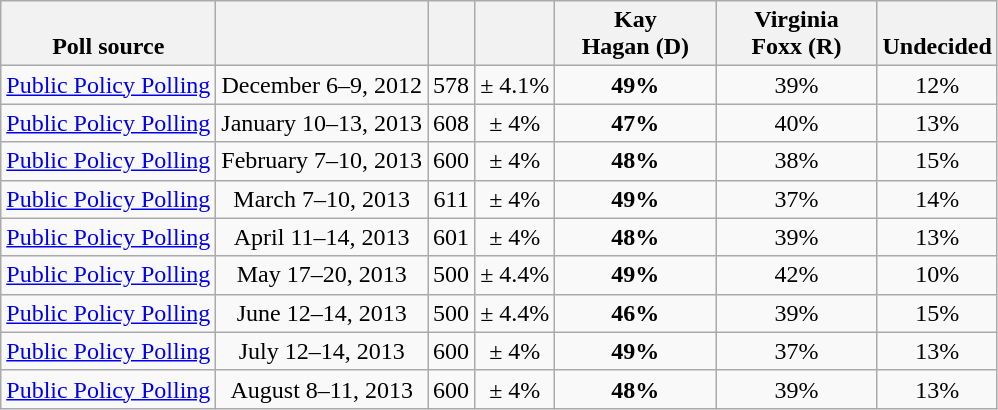<table class="wikitable" style="text-align:center">
<tr valign= bottom>
<th>Poll source</th>
<th></th>
<th></th>
<th></th>
<th style="width:100px;">Kay<br>Hagan (D)</th>
<th style="width:100px;">Virginia<br>Foxx (R)</th>
<th>Undecided</th>
</tr>
<tr>
<td align=left><a href='#'>Public Policy Polling</a></td>
<td>December 6–9, 2012</td>
<td>578</td>
<td>± 4.1%</td>
<td><strong>49%</strong></td>
<td>39%</td>
<td>12%</td>
</tr>
<tr>
<td align=left><a href='#'>Public Policy Polling</a></td>
<td>January 10–13, 2013</td>
<td>608</td>
<td>± 4%</td>
<td><strong>47%</strong></td>
<td>40%</td>
<td>13%</td>
</tr>
<tr>
<td align=left><a href='#'>Public Policy Polling</a></td>
<td>February 7–10, 2013</td>
<td>600</td>
<td>± 4%</td>
<td><strong>48%</strong></td>
<td>38%</td>
<td>15%</td>
</tr>
<tr>
<td align=left><a href='#'>Public Policy Polling</a></td>
<td>March 7–10, 2013</td>
<td>611</td>
<td>± 4%</td>
<td><strong>49%</strong></td>
<td>37%</td>
<td>14%</td>
</tr>
<tr>
<td align=left><a href='#'>Public Policy Polling</a></td>
<td>April 11–14, 2013</td>
<td>601</td>
<td>± 4%</td>
<td><strong>48%</strong></td>
<td>39%</td>
<td>13%</td>
</tr>
<tr>
<td align=left><a href='#'>Public Policy Polling</a></td>
<td>May 17–20, 2013</td>
<td>500</td>
<td>± 4.4%</td>
<td><strong>49%</strong></td>
<td>42%</td>
<td>10%</td>
</tr>
<tr>
<td align=left><a href='#'>Public Policy Polling</a></td>
<td>June 12–14, 2013</td>
<td>500</td>
<td>± 4.4%</td>
<td><strong>46%</strong></td>
<td>39%</td>
<td>15%</td>
</tr>
<tr>
<td align=left><a href='#'>Public Policy Polling</a></td>
<td>July 12–14, 2013</td>
<td>600</td>
<td>± 4%</td>
<td><strong>49%</strong></td>
<td>37%</td>
<td>13%</td>
</tr>
<tr>
<td align=left><a href='#'>Public Policy Polling</a></td>
<td>August 8–11, 2013</td>
<td>600</td>
<td>± 4%</td>
<td><strong>48%</strong></td>
<td>39%</td>
<td>13%</td>
</tr>
</table>
